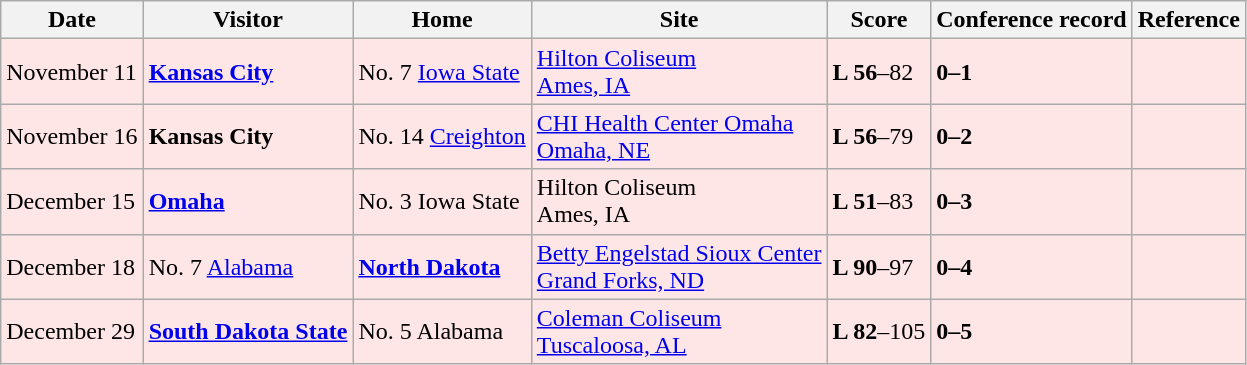<table class="wikitable">
<tr>
<th>Date</th>
<th>Visitor</th>
<th>Home</th>
<th>Site</th>
<th>Score</th>
<th>Conference record</th>
<th>Reference</th>
</tr>
<tr style="background: #ffe6e6">
<td>November 11</td>
<td><strong><a href='#'>Kansas City</a></strong></td>
<td>No. 7 <a href='#'>Iowa State</a></td>
<td><a href='#'>Hilton Coliseum</a><br><a href='#'>Ames, IA</a></td>
<td><strong>L 56</strong>–82</td>
<td><strong>0–1</strong></td>
<td></td>
</tr>
<tr style="background: #ffe6e6">
<td>November 16</td>
<td><strong>Kansas City</strong></td>
<td>No. 14 <a href='#'>Creighton</a></td>
<td><a href='#'>CHI Health Center Omaha</a><br><a href='#'>Omaha, NE</a></td>
<td><strong>L 56</strong>–79</td>
<td><strong>0–2</strong></td>
<td></td>
</tr>
<tr style="background: #ffe6e6">
<td>December 15</td>
<td><strong><a href='#'>Omaha</a></strong></td>
<td>No. 3 Iowa State</td>
<td>Hilton Coliseum<br>Ames, IA</td>
<td><strong>L 51</strong>–83</td>
<td><strong>0–3</strong></td>
<td></td>
</tr>
<tr style="background: #ffe6e6">
<td>December 18</td>
<td>No. 7 <a href='#'>Alabama</a></td>
<td><strong><a href='#'>North Dakota</a></strong></td>
<td><a href='#'>Betty Engelstad Sioux Center</a><br><a href='#'>Grand Forks, ND</a></td>
<td><strong>L 90</strong>–97</td>
<td><strong>0–4</strong></td>
<td></td>
</tr>
<tr style="background: #ffe6e6">
<td>December 29</td>
<td><strong><a href='#'>South Dakota State</a></strong></td>
<td>No. 5 Alabama</td>
<td><a href='#'>Coleman Coliseum</a><br><a href='#'>Tuscaloosa, AL</a></td>
<td><strong>L 82</strong>–105</td>
<td><strong>0–5</strong></td>
<td></td>
</tr>
</table>
